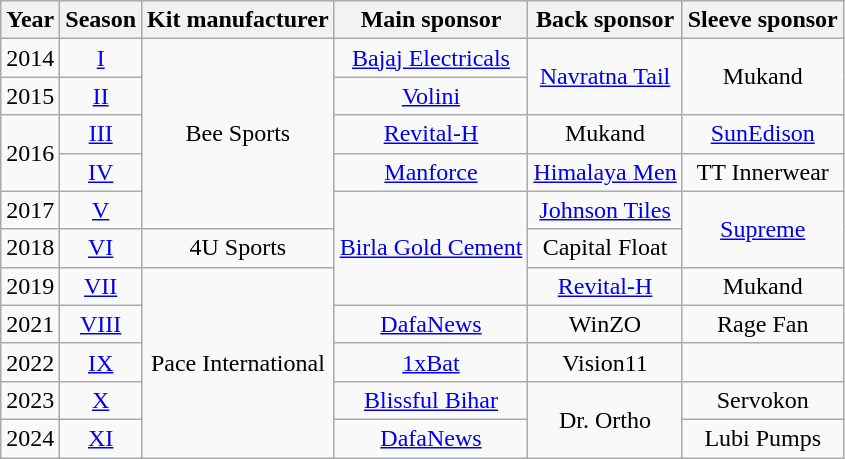<table class="wikitable sortable" style="text-align: center; font-size: 100%" align="center" width:"80%">
<tr>
<th>Year</th>
<th>Season</th>
<th>Kit manufacturer</th>
<th>Main sponsor</th>
<th>Back sponsor</th>
<th>Sleeve sponsor</th>
</tr>
<tr>
<td>2014</td>
<td><a href='#'>I</a></td>
<td rowspan="5">Bee Sports</td>
<td><a href='#'>Bajaj Electricals</a></td>
<td rowspan="2"><a href='#'>Navratna Tail</a></td>
<td rowspan="2">Mukand</td>
</tr>
<tr>
<td>2015</td>
<td><a href='#'>II</a></td>
<td><a href='#'>Volini</a></td>
</tr>
<tr>
<td rowspan="2">2016</td>
<td><a href='#'>III</a></td>
<td><a href='#'>Revital-H</a></td>
<td>Mukand</td>
<td><a href='#'>SunEdison</a></td>
</tr>
<tr>
<td><a href='#'>IV</a></td>
<td><a href='#'>Manforce</a></td>
<td><a href='#'>Himalaya Men</a></td>
<td>TT Innerwear</td>
</tr>
<tr>
<td>2017</td>
<td><a href='#'>V</a></td>
<td rowspan="3"><a href='#'>Birla Gold Cement</a></td>
<td><a href='#'>Johnson Tiles</a></td>
<td rowspan="2"><a href='#'>Supreme</a></td>
</tr>
<tr>
<td>2018</td>
<td><a href='#'>VI</a></td>
<td>4U Sports</td>
<td>Capital Float</td>
</tr>
<tr>
<td>2019</td>
<td><a href='#'>VII</a></td>
<td rowspan="5">Pace International</td>
<td><a href='#'>Revital-H</a></td>
<td>Mukand</td>
</tr>
<tr>
<td>2021</td>
<td><a href='#'>VIII</a></td>
<td><a href='#'>DafaNews</a></td>
<td>WinZO</td>
<td>Rage Fan</td>
</tr>
<tr>
<td>2022</td>
<td><a href='#'>IX</a></td>
<td><a href='#'>1xBat</a></td>
<td>Vision11</td>
<td></td>
</tr>
<tr>
<td>2023</td>
<td><a href='#'>X</a></td>
<td><a href='#'>Blissful Bihar</a></td>
<td rowspan="2">Dr. Ortho</td>
<td>Servokon</td>
</tr>
<tr>
<td>2024</td>
<td><a href='#'>XI</a></td>
<td><a href='#'>DafaNews</a></td>
<td>Lubi Pumps</td>
</tr>
</table>
